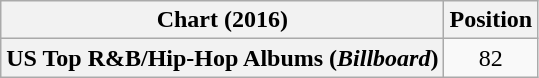<table class="wikitable plainrowheaders" style="text-align:center">
<tr>
<th scope="col">Chart (2016)</th>
<th scope="col">Position</th>
</tr>
<tr>
<th scope="row">US Top R&B/Hip-Hop Albums (<em>Billboard</em>)</th>
<td>82</td>
</tr>
</table>
